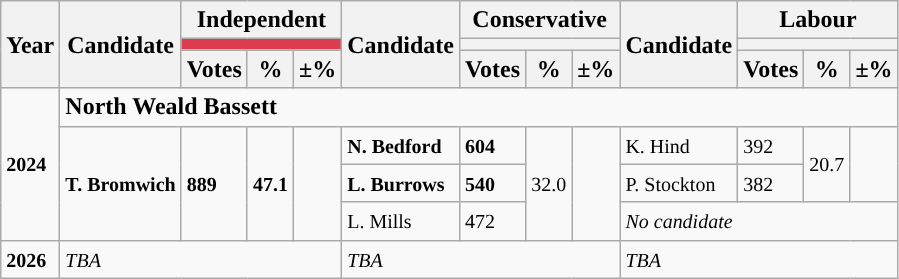<table class="wikitable">
<tr>
<th rowspan="3">Year</th>
<th rowspan="3">Candidate</th>
<th colspan="3">Independent</th>
<th rowspan="3">Candidate</th>
<th colspan="3">Conservative</th>
<th rowspan="3">Candidate</th>
<th colspan="3">Labour</th>
</tr>
<tr>
<th colspan="3" style="background:#dc3c4d;"></th>
<th colspan="3" style="background:"></th>
<th colspan="3" style="background:"></th>
</tr>
<tr>
<th>Votes</th>
<th>%</th>
<th><strong>±%</strong></th>
<th>Votes</th>
<th>%</th>
<th><strong>±%</strong></th>
<th>Votes</th>
<th>%</th>
<th><strong>±%</strong></th>
</tr>
<tr>
<td rowspan="4"><small><strong>2024</strong></small></td>
<td colspan="12"><strong>North Weald Bassett</strong></td>
</tr>
<tr>
<td rowspan="3"><small><strong>T. Bromwich</strong></small></td>
<td rowspan="3"><small><strong>889</strong></small></td>
<td rowspan="3"><small><strong>47.1</strong></small></td>
<td rowspan="3"></td>
<td><small><strong>N. Bedford</strong></small></td>
<td><small><strong>604</strong></small></td>
<td rowspan="3"><small>32.0</small></td>
<td rowspan="3"></td>
<td><small>K. Hind</small></td>
<td><small>392</small></td>
<td rowspan="2"><small>20.7</small></td>
<td rowspan="2"></td>
</tr>
<tr>
<td><small><strong>L. Burrows</strong></small></td>
<td><small><strong>540</strong></small></td>
<td><small>P. Stockton</small></td>
<td><small>382</small></td>
</tr>
<tr>
<td><small>L. Mills</small></td>
<td><small>472</small></td>
<td colspan="4"><em><small>No candidate</small></em></td>
</tr>
<tr>
<td><strong><small>2026</small></strong></td>
<td colspan="4"><small><em>TBA</em></small></td>
<td colspan="4"><small><em>TBA</em></small></td>
<td colspan="4"><small><em>TBA</em></small></td>
</tr>
</table>
